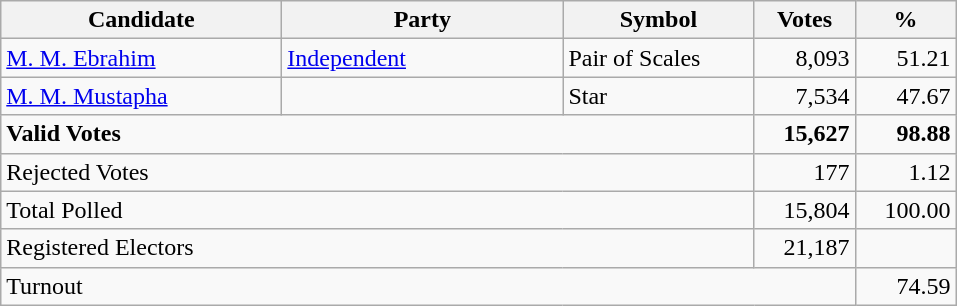<table class="wikitable" border="1" style="text-align:right;">
<tr>
<th align=left width="180">Candidate</th>
<th align=left width="180">Party</th>
<th align=left width="120">Symbol</th>
<th align=left width="60">Votes</th>
<th align=left width="60">%</th>
</tr>
<tr>
<td align=left><a href='#'>M. M. Ebrahim</a></td>
<td align=left><a href='#'>Independent</a></td>
<td align=left>Pair of Scales</td>
<td>8,093</td>
<td>51.21</td>
</tr>
<tr>
<td align=left><a href='#'>M. M. Mustapha</a></td>
<td></td>
<td align=left>Star</td>
<td>7,534</td>
<td>47.67</td>
</tr>
<tr>
<td align=left colspan=3><strong>Valid Votes</strong></td>
<td><strong>15,627</strong></td>
<td><strong>98.88</strong></td>
</tr>
<tr>
<td align=left colspan=3>Rejected Votes</td>
<td>177</td>
<td>1.12</td>
</tr>
<tr>
<td align=left colspan=3>Total Polled</td>
<td>15,804</td>
<td>100.00</td>
</tr>
<tr>
<td align=left colspan=3>Registered Electors</td>
<td>21,187</td>
<td></td>
</tr>
<tr>
<td align=left colspan=4>Turnout</td>
<td>74.59</td>
</tr>
</table>
